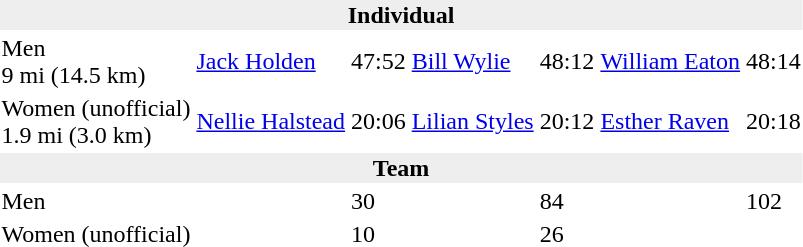<table>
<tr>
<td colspan=7 bgcolor=#eeeeee style=text-align:center;><strong>Individual</strong></td>
</tr>
<tr>
<td>Men<br>9 mi (14.5 km)</td>
<td><a href='#'>Jack Holden</a><br></td>
<td>47:52</td>
<td><a href='#'>Bill Wylie</a><br></td>
<td>48:12</td>
<td><a href='#'>William Eaton</a><br></td>
<td>48:14</td>
</tr>
<tr>
<td>Women (unofficial)<br>1.9 mi (3.0 km)</td>
<td><a href='#'>Nellie Halstead</a><br></td>
<td>20:06</td>
<td><a href='#'>Lilian Styles</a><br></td>
<td>20:12</td>
<td><a href='#'>Esther Raven</a><br></td>
<td>20:18</td>
</tr>
<tr>
<td colspan=7 bgcolor=#eeeeee style=text-align:center;><strong>Team</strong></td>
</tr>
<tr>
<td>Men</td>
<td></td>
<td>30</td>
<td></td>
<td>84</td>
<td></td>
<td>102</td>
</tr>
<tr>
<td>Women (unofficial)</td>
<td></td>
<td>10</td>
<td></td>
<td>26</td>
<td></td>
<td></td>
</tr>
</table>
